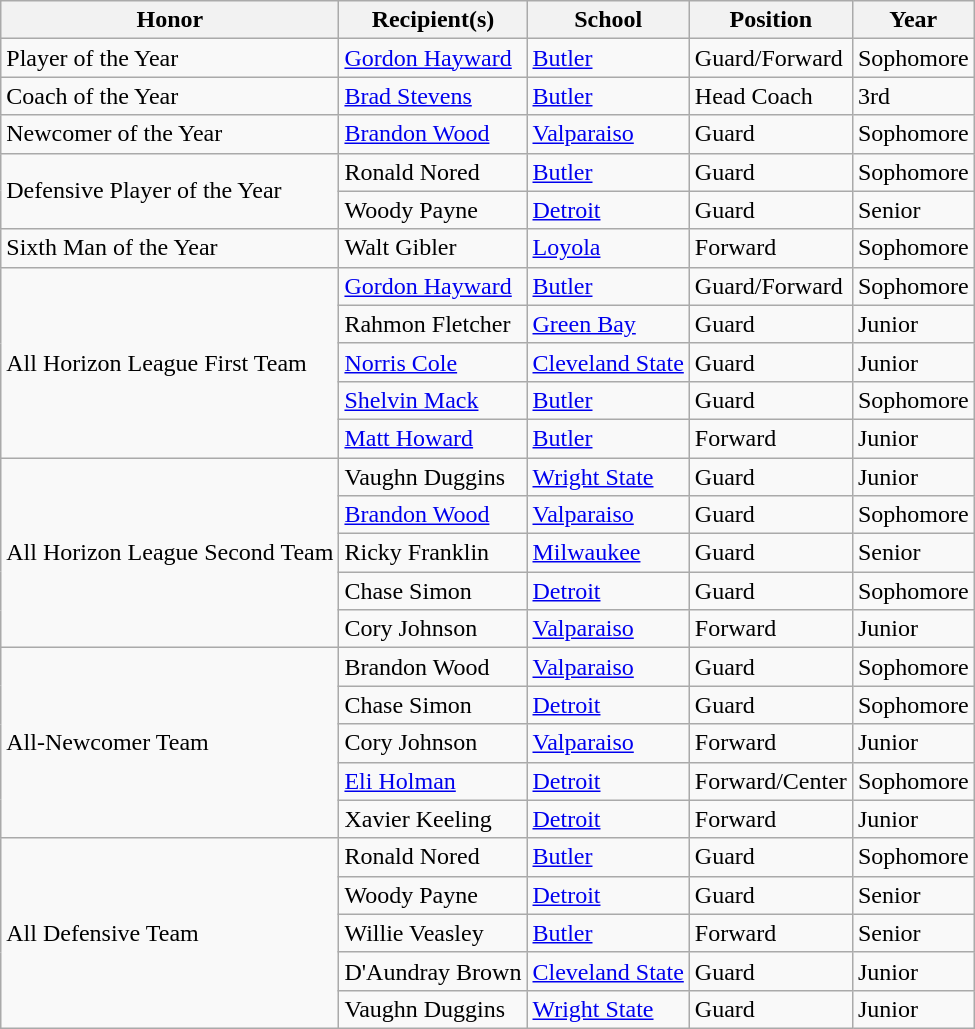<table class="wikitable" border="1">
<tr>
<th>Honor</th>
<th>Recipient(s)</th>
<th>School</th>
<th>Position</th>
<th>Year</th>
</tr>
<tr>
<td>Player of the Year</td>
<td><a href='#'>Gordon Hayward</a></td>
<td><a href='#'>Butler</a></td>
<td>Guard/Forward</td>
<td>Sophomore</td>
</tr>
<tr>
<td>Coach of the Year</td>
<td><a href='#'>Brad Stevens</a></td>
<td><a href='#'>Butler</a></td>
<td>Head Coach</td>
<td>3rd</td>
</tr>
<tr>
<td>Newcomer of the Year</td>
<td><a href='#'>Brandon Wood</a></td>
<td><a href='#'>Valparaiso</a></td>
<td>Guard</td>
<td>Sophomore</td>
</tr>
<tr>
<td rowspan=2>Defensive Player of the Year</td>
<td>Ronald Nored</td>
<td><a href='#'>Butler</a></td>
<td>Guard</td>
<td>Sophomore</td>
</tr>
<tr>
<td>Woody Payne</td>
<td><a href='#'>Detroit</a></td>
<td>Guard</td>
<td>Senior</td>
</tr>
<tr>
<td>Sixth Man of the Year</td>
<td>Walt Gibler</td>
<td><a href='#'>Loyola</a></td>
<td>Forward</td>
<td>Sophomore</td>
</tr>
<tr>
<td rowspan=5 valign=middle>All Horizon League First Team</td>
<td><a href='#'>Gordon Hayward</a></td>
<td><a href='#'>Butler</a></td>
<td>Guard/Forward</td>
<td>Sophomore</td>
</tr>
<tr>
<td>Rahmon Fletcher</td>
<td><a href='#'>Green Bay</a></td>
<td>Guard</td>
<td>Junior</td>
</tr>
<tr>
<td><a href='#'>Norris Cole</a></td>
<td><a href='#'>Cleveland State</a></td>
<td>Guard</td>
<td>Junior</td>
</tr>
<tr>
<td><a href='#'>Shelvin Mack</a></td>
<td><a href='#'>Butler</a></td>
<td>Guard</td>
<td>Sophomore</td>
</tr>
<tr>
<td><a href='#'>Matt Howard</a></td>
<td><a href='#'>Butler</a></td>
<td>Forward</td>
<td>Junior</td>
</tr>
<tr>
<td rowspan=5 valign=middle>All Horizon League Second Team</td>
<td>Vaughn Duggins</td>
<td><a href='#'>Wright State</a></td>
<td>Guard</td>
<td>Junior</td>
</tr>
<tr>
<td><a href='#'>Brandon Wood</a></td>
<td><a href='#'>Valparaiso</a></td>
<td>Guard</td>
<td>Sophomore</td>
</tr>
<tr>
<td>Ricky Franklin</td>
<td><a href='#'>Milwaukee</a></td>
<td>Guard</td>
<td>Senior</td>
</tr>
<tr>
<td>Chase Simon</td>
<td><a href='#'>Detroit</a></td>
<td>Guard</td>
<td>Sophomore</td>
</tr>
<tr>
<td>Cory Johnson</td>
<td><a href='#'>Valparaiso</a></td>
<td>Forward</td>
<td>Junior</td>
</tr>
<tr>
<td rowspan=5 valign=middle>All-Newcomer Team</td>
<td>Brandon Wood</td>
<td><a href='#'>Valparaiso</a></td>
<td>Guard</td>
<td>Sophomore</td>
</tr>
<tr>
<td>Chase Simon</td>
<td><a href='#'>Detroit</a></td>
<td>Guard</td>
<td>Sophomore</td>
</tr>
<tr>
<td>Cory Johnson</td>
<td><a href='#'>Valparaiso</a></td>
<td>Forward</td>
<td>Junior</td>
</tr>
<tr>
<td><a href='#'>Eli Holman</a></td>
<td><a href='#'>Detroit</a></td>
<td>Forward/Center</td>
<td>Sophomore</td>
</tr>
<tr>
<td>Xavier Keeling</td>
<td><a href='#'>Detroit</a></td>
<td>Forward</td>
<td>Junior</td>
</tr>
<tr>
<td rowspan=5 valign=middle>All Defensive Team</td>
<td>Ronald Nored</td>
<td><a href='#'>Butler</a></td>
<td>Guard</td>
<td>Sophomore</td>
</tr>
<tr>
<td>Woody Payne</td>
<td><a href='#'>Detroit</a></td>
<td>Guard</td>
<td>Senior</td>
</tr>
<tr>
<td>Willie Veasley</td>
<td><a href='#'>Butler</a></td>
<td>Forward</td>
<td>Senior</td>
</tr>
<tr>
<td>D'Aundray Brown</td>
<td><a href='#'>Cleveland State</a></td>
<td>Guard</td>
<td>Junior</td>
</tr>
<tr>
<td>Vaughn Duggins</td>
<td><a href='#'>Wright State</a></td>
<td>Guard</td>
<td>Junior</td>
</tr>
</table>
